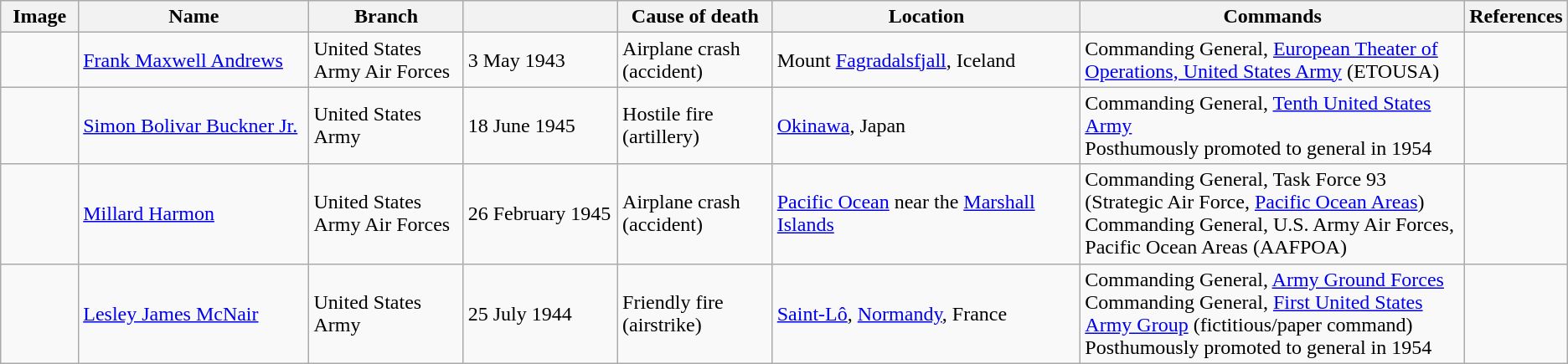<table class="wikitable sortable">
<tr>
<th style="width: 5%">Image</th>
<th style="width: 15%">Name</th>
<th style="width: 10%">Branch</th>
<th style="width: 10%"></th>
<th style="width: 10%">Cause of death</th>
<th style="width: 20%">Location</th>
<th style="width: 25%">Commands</th>
<th style="width: 10%">References</th>
</tr>
<tr>
<td></td>
<td><a href='#'>Frank Maxwell Andrews</a></td>
<td>United States Army Air Forces</td>
<td>3 May 1943</td>
<td>Airplane crash (accident)</td>
<td>Mount <a href='#'>Fagradalsfjall</a>, Iceland</td>
<td>Commanding General, <a href='#'>European Theater of Operations, United States Army</a> (ETOUSA)</td>
<td></td>
</tr>
<tr>
<td></td>
<td><a href='#'>Simon Bolivar Buckner Jr.</a></td>
<td>United States Army</td>
<td>18 June 1945</td>
<td>Hostile fire (artillery)</td>
<td><a href='#'>Okinawa</a>, Japan</td>
<td>Commanding General, <a href='#'>Tenth United States Army</a><br>Posthumously promoted to general in 1954</td>
<td></td>
</tr>
<tr>
<td></td>
<td><a href='#'>Millard Harmon</a></td>
<td>United States Army Air Forces</td>
<td>26 February 1945</td>
<td>Airplane crash (accident)</td>
<td><a href='#'>Pacific Ocean</a> near the <a href='#'>Marshall Islands</a></td>
<td>Commanding General, Task Force 93 (Strategic Air Force, <a href='#'>Pacific Ocean Areas</a>)<br>Commanding General, U.S. Army Air Forces, Pacific Ocean Areas (AAFPOA)</td>
<td></td>
</tr>
<tr>
<td></td>
<td><a href='#'>Lesley James McNair</a></td>
<td>United States Army</td>
<td>25 July 1944</td>
<td>Friendly fire (airstrike)</td>
<td><a href='#'>Saint-Lô</a>, <a href='#'>Normandy</a>, France</td>
<td>Commanding General, <a href='#'>Army Ground Forces</a><br>Commanding General, <a href='#'>First United States Army Group</a> (fictitious/paper command)<br>Posthumously promoted to general in 1954</td>
<td></td>
</tr>
</table>
